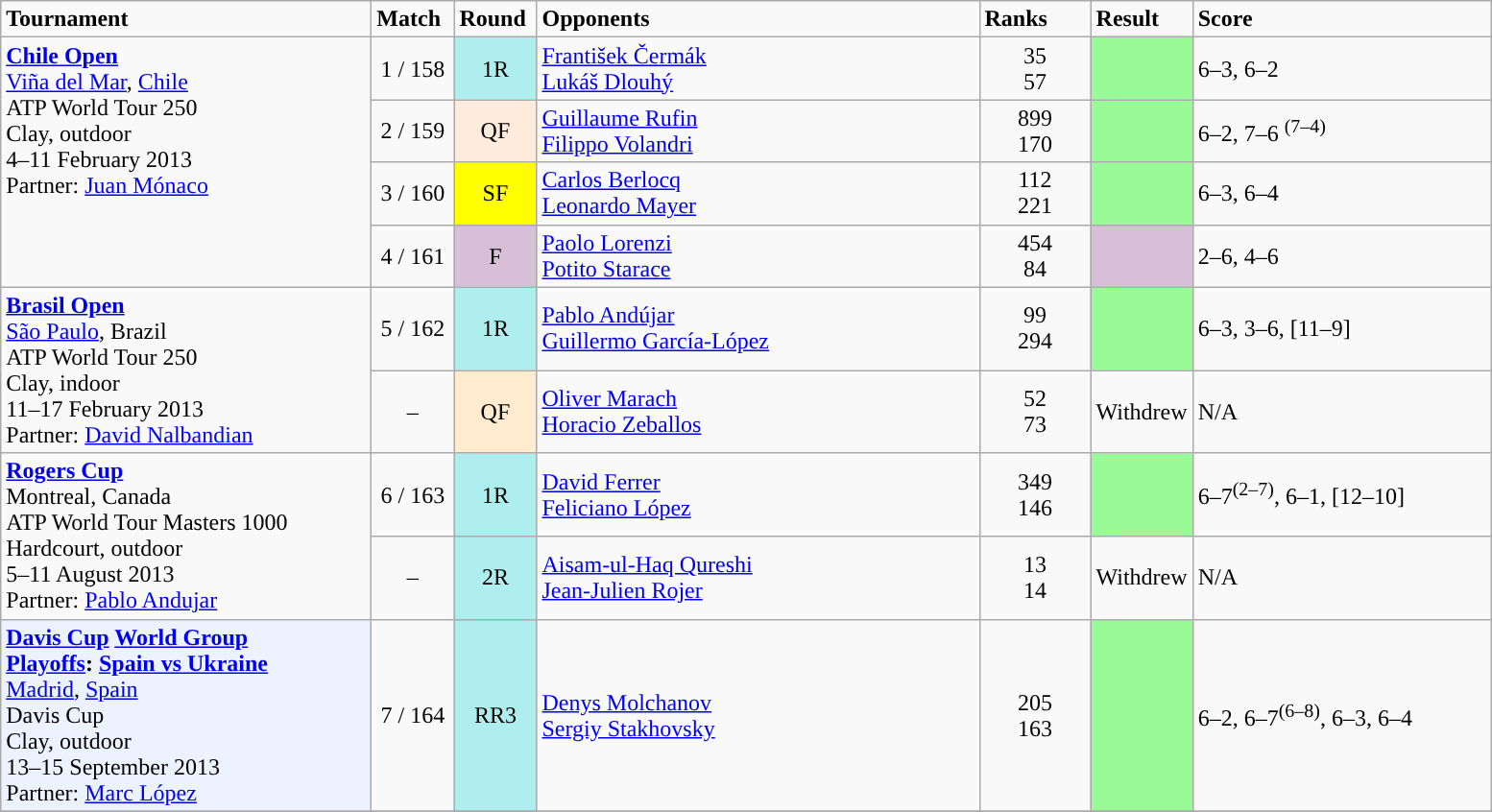<table class="wikitable">
<tr style="font-weight:bold">
<td style="width:250px;">Tournament</td>
<td style="width:50px;">Match</td>
<td style="width:50px;">Round</td>
<td style="width:300px;">Opponents</td>
<td style="width:70px;">Ranks</td>
<td style="width:40px;">Result</td>
<td style="width:200px;">Score</td>
</tr>
<tr>
<td rowspan="4" style="text-align: left; vertical-align: top"><strong><a href='#'>Chile Open</a></strong><br><a href='#'>Viña del Mar</a>, <a href='#'>Chile</a><br>ATP World Tour 250<br>Clay, outdoor<br>4–11 February 2013<br>Partner:  <a href='#'>Juan Mónaco</a></td>
<td style="text-align: center">1 / 158</td>
<td style="background: #afeeee; text-align: center">1R</td>
<td> <a href='#'>František Čermák</a> <br>  <a href='#'>Lukáš Dlouhý</a></td>
<td style="text-align: center">35 <br> 57</td>
<td style="background:#98fb98;"></td>
<td>6–3, 6–2</td>
</tr>
<tr>
<td style="text-align: center">2 / 159</td>
<td style="background: #ffebdc; text-align: center">QF</td>
<td> <a href='#'>Guillaume Rufin</a> <br>  <a href='#'>Filippo Volandri</a></td>
<td style="text-align: center">899 <br> 170</td>
<td style="background:#98fb98;"></td>
<td>6–2, 7–6 <sup>(7–4)</sup></td>
</tr>
<tr>
<td style="text-align: center">3 / 160</td>
<td style="background: yellow; text-align: center">SF</td>
<td> <a href='#'>Carlos Berlocq</a> <br>  <a href='#'>Leonardo Mayer</a></td>
<td style="text-align: center">112 <br> 221</td>
<td style="background:#98fb98;"></td>
<td>6–3, 6–4</td>
</tr>
<tr>
<td style="text-align: center">4 / 161</td>
<td style="background: thistle; text-align: center">F</td>
<td> <a href='#'>Paolo Lorenzi</a> <br>  <a href='#'>Potito Starace</a></td>
<td style="text-align: center">454 <br> 84</td>
<td style="background:thistle;"></td>
<td>2–6, 4–6</td>
</tr>
<tr>
<td rowspan="2" style="text-align: left; vertical-align: top"><strong><a href='#'>Brasil Open</a></strong><br><a href='#'>São Paulo</a>, Brazil<br>ATP World Tour 250<br>Clay, indoor<br>11–17 February 2013 <br>Partner:  <a href='#'>David Nalbandian</a></td>
<td style="text-align: center">5 / 162</td>
<td style="background: #afeeee; text-align: center">1R</td>
<td> <a href='#'>Pablo Andújar</a> <br>  <a href='#'>Guillermo García-López</a></td>
<td style="text-align: center">99 <br> 294</td>
<td style="background:#98fb98;"></td>
<td>6–3, 3–6, [11–9]</td>
</tr>
<tr>
<td style="text-align: center">–</td>
<td style="background: #ffebcd; text-align: center">QF</td>
<td> <a href='#'>Oliver Marach</a> <br>  <a href='#'>Horacio Zeballos</a></td>
<td style="text-align: center">52 <br> 73</td>
<td style="text-align: center">Withdrew</td>
<td>N/A</td>
</tr>
<tr>
<td rowspan="2" style="text-align: left; style="background:#e9e9e9;" vertical-align: top"><strong><a href='#'>Rogers Cup</a></strong><br> Montreal, Canada<br>ATP World Tour Masters 1000 <br> Hardcourt, outdoor <br> 5–11 August  2013 <br>Partner:  <a href='#'>Pablo Andujar</a></td>
<td style="text-align: center">6 / 163</td>
<td style="background: #afeeee; text-align: center">1R</td>
<td> <a href='#'>David Ferrer</a> <br>  <a href='#'>Feliciano López</a></td>
<td style="text-align: center">349 <br> 146</td>
<td style="background:#98fb98;"></td>
<td>6–7<sup>(2–7)</sup>, 6–1, [12–10]</td>
</tr>
<tr>
<td style="text-align: center">–</td>
<td style="background: #afeeee; text-align: center">2R</td>
<td> <a href='#'>Aisam-ul-Haq Qureshi</a> <br>  <a href='#'>Jean-Julien Rojer</a></td>
<td style="text-align: center">13 <br> 14</td>
<td style="text-align: center">Withdrew</td>
<td>N/A</td>
</tr>
<tr>
<td style="background:#ecf2ff; text-align:left; vertical-align:top;"><strong><a href='#'>Davis Cup</a> <a href='#'>World Group <br> Playoffs</a>: <a href='#'>Spain vs Ukraine</a></strong> <br> <a href='#'>Madrid</a>, <a href='#'>Spain</a> <br>Davis Cup <br> Clay, outdoor <br> 13–15 September 2013 <br>Partner:  <a href='#'>Marc López</a></td>
<td style="text-align: center">7 / 164</td>
<td style="background:#afeeee; text-align: center">RR3</td>
<td> <a href='#'>Denys Molchanov</a> <br>  <a href='#'>Sergiy Stakhovsky</a></td>
<td style="text-align: center">205 <br> 163</td>
<td style="background:#98fb98;"></td>
<td>6–2, 6–7<sup>(6–8)</sup>, 6–3, 6–4</td>
</tr>
<tr>
</tr>
</table>
